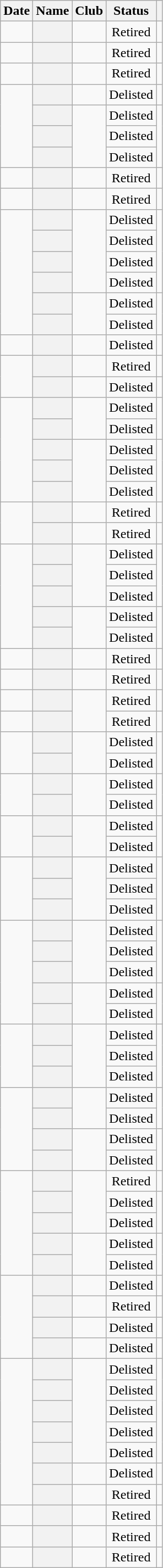<table class="wikitable sortable plainrowheaders" style="text-align:center;">
<tr>
<th scope="col">Date</th>
<th scope="col">Name</th>
<th scope="col">Club</th>
<th scope="col">Status</th>
<th class="unsortable"></th>
</tr>
<tr>
<td></td>
<th scope="row"></th>
<td></td>
<td>Retired</td>
<td></td>
</tr>
<tr>
<td></td>
<th scope="row"></th>
<td></td>
<td>Retired</td>
<td></td>
</tr>
<tr>
<td></td>
<th scope="row"></th>
<td></td>
<td>Retired</td>
<td></td>
</tr>
<tr>
<td rowspan=4></td>
<th scope="row"></th>
<td></td>
<td>Delisted</td>
<td></td>
</tr>
<tr>
<th scope="row"></th>
<td rowspan=3></td>
<td>Delisted</td>
<td rowspan=3></td>
</tr>
<tr>
<th scope="row"></th>
<td>Delisted</td>
</tr>
<tr>
<th scope="row"></th>
<td>Delisted</td>
</tr>
<tr>
<td></td>
<th scope="row"></th>
<td></td>
<td>Retired</td>
<td></td>
</tr>
<tr>
<td></td>
<th scope="row"></th>
<td></td>
<td>Retired</td>
<td></td>
</tr>
<tr>
<td rowspan=6></td>
<th scope="row"></th>
<td rowspan=4></td>
<td>Delisted</td>
<td rowspan=4></td>
</tr>
<tr>
<th scope="row"></th>
<td>Delisted</td>
</tr>
<tr>
<th scope="row"></th>
<td>Delisted</td>
</tr>
<tr>
<th scope="row"></th>
<td>Delisted</td>
</tr>
<tr>
<th scope="row"></th>
<td rowspan=2></td>
<td>Delisted</td>
<td rowspan=2></td>
</tr>
<tr>
<th scope="row"></th>
<td>Delisted</td>
</tr>
<tr>
<td></td>
<th scope="row"></th>
<td></td>
<td>Delisted</td>
<td></td>
</tr>
<tr>
<td rowspan=2></td>
<th scope="row"></th>
<td></td>
<td>Retired</td>
<td></td>
</tr>
<tr>
<th scope="row"></th>
<td></td>
<td>Delisted</td>
<td></td>
</tr>
<tr>
<td rowspan=5></td>
<th scope="row"></th>
<td rowspan=2></td>
<td>Delisted</td>
<td rowspan=2></td>
</tr>
<tr>
<th scope="row"></th>
<td>Delisted</td>
</tr>
<tr>
<th scope="row"></th>
<td rowspan=3></td>
<td>Delisted</td>
<td rowspan=3></td>
</tr>
<tr>
<th scope="row"></th>
<td>Delisted</td>
</tr>
<tr>
<th scope="row"></th>
<td>Delisted</td>
</tr>
<tr>
<td rowspan=2></td>
<th scope="row"></th>
<td></td>
<td>Retired</td>
<td></td>
</tr>
<tr>
<th scope="row"></th>
<td></td>
<td>Retired</td>
<td></td>
</tr>
<tr>
<td rowspan=5></td>
<th scope="row"></th>
<td rowspan=3></td>
<td>Delisted</td>
<td rowspan=3></td>
</tr>
<tr>
<th scope="row"></th>
<td>Delisted</td>
</tr>
<tr>
<th scope="row"></th>
<td>Delisted</td>
</tr>
<tr>
<th scope="row"></th>
<td rowspan=2></td>
<td>Delisted</td>
<td rowspan=2></td>
</tr>
<tr>
<th scope="row"></th>
<td>Delisted</td>
</tr>
<tr>
<td></td>
<th scope="row"></th>
<td></td>
<td>Retired</td>
<td></td>
</tr>
<tr>
<td></td>
<th scope="row"></th>
<td></td>
<td>Retired</td>
<td></td>
</tr>
<tr>
<td></td>
<th scope="row"></th>
<td rowspan=2></td>
<td>Retired</td>
<td></td>
</tr>
<tr>
<td></td>
<th scope="row"></th>
<td>Retired</td>
<td></td>
</tr>
<tr>
<td rowspan=2></td>
<th scope="row"></th>
<td rowspan=2></td>
<td>Delisted</td>
<td rowspan=2></td>
</tr>
<tr>
<th scope="row"></th>
<td>Delisted</td>
</tr>
<tr>
<td rowspan=2></td>
<th scope="row"></th>
<td rowspan=2></td>
<td>Delisted</td>
<td rowspan=2></td>
</tr>
<tr>
<th scope="row"></th>
<td>Delisted</td>
</tr>
<tr>
<td rowspan=2></td>
<th scope="row"></th>
<td rowspan=2></td>
<td>Delisted</td>
<td rowspan=2></td>
</tr>
<tr>
<th scope="row"></th>
<td>Delisted</td>
</tr>
<tr>
<td rowspan=3></td>
<th scope="row"></th>
<td rowspan=3></td>
<td>Delisted</td>
<td rowspan=3></td>
</tr>
<tr>
<th scope="row"></th>
<td>Delisted</td>
</tr>
<tr>
<th scope="row"></th>
<td>Delisted</td>
</tr>
<tr>
<td rowspan=5></td>
<th scope="row"></th>
<td rowspan=3></td>
<td>Delisted</td>
<td rowspan=3></td>
</tr>
<tr>
<th scope="row"></th>
<td>Delisted</td>
</tr>
<tr>
<th scope="row"></th>
<td>Delisted</td>
</tr>
<tr>
<th scope="row"></th>
<td rowspan=2></td>
<td>Delisted</td>
<td rowspan=2></td>
</tr>
<tr>
<th scope="row"></th>
<td>Delisted</td>
</tr>
<tr>
<td rowspan=3></td>
<th scope="row"></th>
<td rowspan=3></td>
<td>Delisted</td>
<td rowspan=3></td>
</tr>
<tr>
<th scope="row"></th>
<td>Delisted</td>
</tr>
<tr>
<th scope="row"></th>
<td>Delisted</td>
</tr>
<tr>
<td rowspan=4></td>
<th scope="row"></th>
<td rowspan=2></td>
<td>Delisted</td>
<td rowspan=2></td>
</tr>
<tr>
<th scope="row"></th>
<td>Delisted</td>
</tr>
<tr>
<th scope="row"></th>
<td rowspan=2></td>
<td>Delisted</td>
<td rowspan=2></td>
</tr>
<tr>
<th scope="row"></th>
<td>Delisted</td>
</tr>
<tr>
<td rowspan=5></td>
<th scope="row"></th>
<td rowspan=3></td>
<td>Retired</td>
<td></td>
</tr>
<tr>
<th scope="row"></th>
<td>Delisted</td>
<td rowspan=2></td>
</tr>
<tr>
<th scope="row"></th>
<td>Delisted</td>
</tr>
<tr>
<th scope="row"></th>
<td rowspan=2></td>
<td>Delisted</td>
<td rowspan=2></td>
</tr>
<tr>
<th scope="row"></th>
<td>Delisted</td>
</tr>
<tr>
<td rowspan=4></td>
<th scope="row"></th>
<td></td>
<td>Delisted</td>
<td></td>
</tr>
<tr>
<th scope="row"></th>
<td></td>
<td>Retired</td>
<td></td>
</tr>
<tr>
<th scope="row"></th>
<td></td>
<td>Delisted</td>
<td></td>
</tr>
<tr>
<th scope="row"></th>
<td></td>
<td>Delisted</td>
<td></td>
</tr>
<tr>
<td rowspan=7></td>
<th scope="row"></th>
<td rowspan=5></td>
<td>Delisted</td>
<td rowspan=5></td>
</tr>
<tr>
<th scope="row"></th>
<td>Delisted</td>
</tr>
<tr>
<th scope="row"></th>
<td>Delisted</td>
</tr>
<tr>
<th scope="row"></th>
<td>Delisted</td>
</tr>
<tr>
<th scope="row"></th>
<td>Delisted</td>
</tr>
<tr>
<th scope="row"></th>
<td></td>
<td>Delisted</td>
<td></td>
</tr>
<tr>
<th scope="row"></th>
<td></td>
<td>Retired</td>
<td></td>
</tr>
<tr>
<td></td>
<th scope="row"></th>
<td></td>
<td>Retired</td>
<td></td>
</tr>
<tr>
<td></td>
<th scope="row"></th>
<td></td>
<td>Retired</td>
<td></td>
</tr>
<tr>
<td></td>
<th scope="row"></th>
<td></td>
<td>Retired</td>
<td></td>
</tr>
</table>
